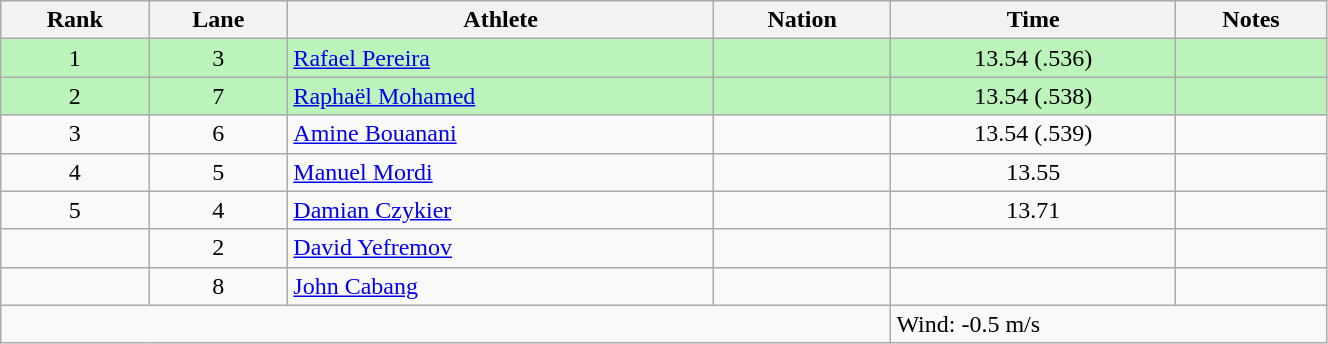<table class="wikitable sortable" style="text-align:center;width: 70%;">
<tr>
<th>Rank</th>
<th>Lane</th>
<th>Athlete</th>
<th>Nation</th>
<th>Time</th>
<th>Notes</th>
</tr>
<tr bgcolor=bbf3bb>
<td>1</td>
<td>3</td>
<td align=left><a href='#'>Rafael Pereira</a></td>
<td align=left></td>
<td>13.54 (.536)</td>
<td></td>
</tr>
<tr bgcolor=bbf3bb>
<td>2</td>
<td>7</td>
<td align=left><a href='#'>Raphaël Mohamed</a></td>
<td align=left></td>
<td>13.54 (.538)</td>
<td></td>
</tr>
<tr>
<td>3</td>
<td>6</td>
<td align=left><a href='#'>Amine Bouanani</a></td>
<td align=left></td>
<td>13.54 (.539)</td>
<td></td>
</tr>
<tr>
<td>4</td>
<td>5</td>
<td align=left><a href='#'>Manuel Mordi</a></td>
<td align=left></td>
<td>13.55</td>
<td></td>
</tr>
<tr>
<td>5</td>
<td>4</td>
<td align=left><a href='#'>Damian Czykier</a></td>
<td align=left></td>
<td>13.71</td>
<td></td>
</tr>
<tr>
<td></td>
<td>2</td>
<td align=left><a href='#'>David Yefremov</a></td>
<td align=left></td>
<td></td>
<td></td>
</tr>
<tr>
<td></td>
<td>8</td>
<td align=left><a href='#'>John Cabang</a></td>
<td align=left></td>
<td></td>
<td></td>
</tr>
<tr class="sortbottom">
<td colspan="4"></td>
<td colspan="2" style="text-align:left;">Wind: -0.5 m/s</td>
</tr>
</table>
